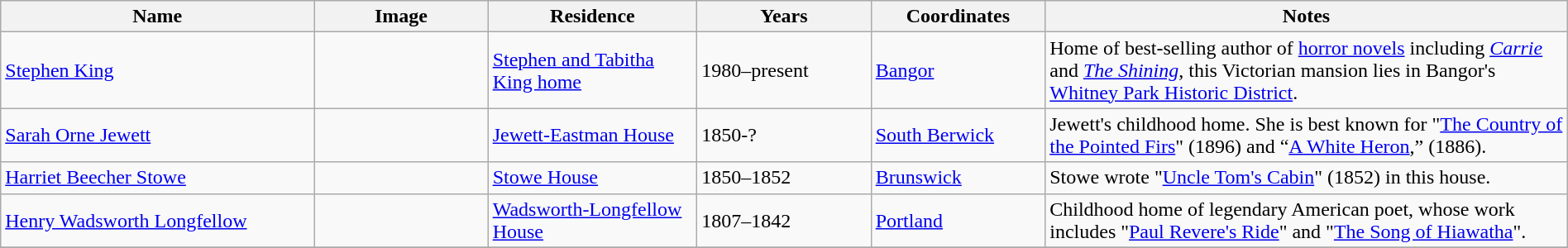<table class="wikitable sortable" style="width: 100%">
<tr>
<th width="18%">Name</th>
<th width="10%">Image</th>
<th width="12%">Residence</th>
<th ! width="10%">Years</th>
<th width="10%">Coordinates</th>
<th width="30%">Notes</th>
</tr>
<tr>
<td><a href='#'>Stephen King</a></td>
<td></td>
<td><a href='#'>Stephen and Tabitha King home</a></td>
<td>1980–present</td>
<td><a href='#'>Bangor</a> <br>  </td>
<td>Home of best-selling author of <a href='#'>horror novels</a> including <em><a href='#'>Carrie</a></em> and <em><a href='#'>The Shining</a></em>, this Victorian mansion lies in Bangor's <a href='#'>Whitney Park Historic District</a>.</td>
</tr>
<tr>
<td><a href='#'>Sarah Orne Jewett</a></td>
<td></td>
<td><a href='#'>Jewett-Eastman House</a></td>
<td>1850-?</td>
<td><a href='#'>South Berwick</a></td>
<td>Jewett's childhood home. She is best known for "<a href='#'>The Country of the Pointed Firs</a>" (1896) and “<a href='#'>A White Heron</a>,” (1886).</td>
</tr>
<tr>
<td><a href='#'>Harriet Beecher Stowe</a></td>
<td></td>
<td><a href='#'>Stowe House</a></td>
<td>1850–1852</td>
<td><a href='#'>Brunswick</a> <br></td>
<td>Stowe wrote  "<a href='#'>Uncle Tom's Cabin</a>" (1852) in this house.</td>
</tr>
<tr>
<td><a href='#'>Henry Wadsworth Longfellow</a></td>
<td></td>
<td><a href='#'>Wadsworth-Longfellow House</a></td>
<td>1807–1842</td>
<td><a href='#'>Portland</a> <br></td>
<td>Childhood home of legendary American poet, whose work includes "<a href='#'>Paul Revere's Ride</a>" and "<a href='#'>The Song of Hiawatha</a>".</td>
</tr>
<tr>
</tr>
</table>
